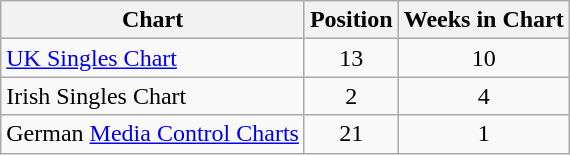<table class="wikitable">
<tr>
<th>Chart</th>
<th>Position</th>
<th>Weeks in Chart</th>
</tr>
<tr>
<td><a href='#'>UK Singles Chart</a></td>
<td style="text-align:center;">13</td>
<td style="text-align:center;">10</td>
</tr>
<tr>
<td>Irish Singles Chart</td>
<td style="text-align:center;">2</td>
<td style="text-align:center;">4</td>
</tr>
<tr>
<td>German <a href='#'>Media Control Charts</a></td>
<td style="text-align:center;">21</td>
<td style="text-align:center;">1</td>
</tr>
</table>
